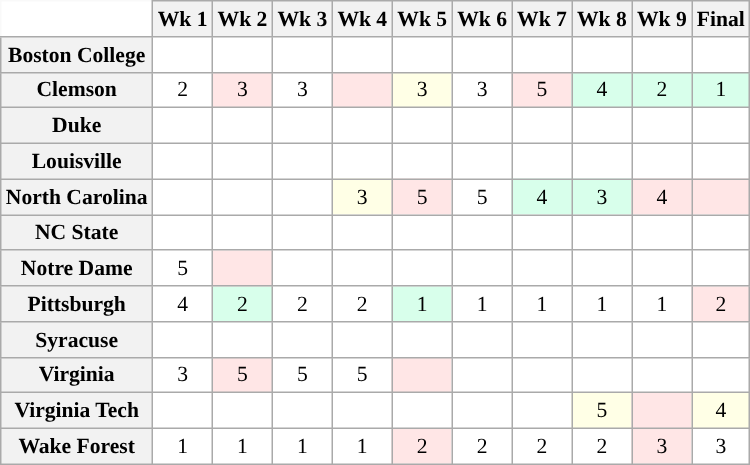<table class="wikitable" style="white-space:nowrap;font-size:90%;">
<tr>
<th colspan=1 style="background:white; border-top-style:hidden; border-left-style:hidden;"> </th>
<th>Wk 1 <br></th>
<th>Wk 2 <br></th>
<th>Wk 3 <br></th>
<th>Wk 4 <br></th>
<th>Wk 5 <br></th>
<th>Wk 6 <br></th>
<th>Wk 7 <br></th>
<th>Wk 8 <br></th>
<th>Wk 9 <br></th>
<th>Final <br></th>
</tr>
<tr style="text-align:center;">
<th>Boston College</th>
<td style="background:#FFF;"></td>
<td style="background:#FFF;"></td>
<td style="background:#FFF;"></td>
<td style="background:#FFF;"></td>
<td style="background:#FFF;"></td>
<td style="background:#FFF;"></td>
<td style="background:#FFF;"></td>
<td style="background:#FFF;"></td>
<td style="background:#FFF;"></td>
<td style="background:#FFF;"></td>
</tr>
<tr style="text-align:center;">
<th>Clemson</th>
<td style="background:#FFF;"> 2</td>
<td style="background:#FFE6E6;"> 3</td>
<td style="background:#FFF;"> 3</td>
<td style="background:#FFE6E6;"></td>
<td style="background:#FFFFE6;"> 3</td>
<td style="background:#FFF;"> 3</td>
<td style="background:#FFE6E6;"> 5</td>
<td style="background:#D8FFEB;"> 4</td>
<td style="background:#D8FFEB;"> 2</td>
<td style="background:#D8FFEB;"> 1</td>
</tr>
<tr style="text-align:center;">
<th>Duke</th>
<td style="background:#FFF;"></td>
<td style="background:#FFF;"></td>
<td style="background:#FFF;"></td>
<td style="background:#FFF;"></td>
<td style="background:#FFF;"></td>
<td style="background:#FFF;"></td>
<td style="background:#FFF;"></td>
<td style="background:#FFF;"></td>
<td style="background:#FFF;"></td>
<td style="background:#FFF;"></td>
</tr>
<tr style="text-align:center;">
<th>Louisville</th>
<td style="background:#FFF;"></td>
<td style="background:#FFF;"></td>
<td style="background:#FFF;"></td>
<td style="background:#FFF;"></td>
<td style="background:#FFF;"></td>
<td style="background:#FFF;"></td>
<td style="background:#FFF;"></td>
<td style="background:#FFF;"></td>
<td style="background:#FFF;"></td>
<td style="background:#FFF;"></td>
</tr>
<tr style="text-align:center;">
<th>North Carolina</th>
<td style="background:#FFF;"></td>
<td style="background:#FFF;"></td>
<td style="background:#FFF;"></td>
<td style="background:#FFFFE6;"> 3</td>
<td style="background:#FFE6E6;"> 5</td>
<td style="background:#FFF;"> 5</td>
<td style="background:#D8FFEB;"> 4</td>
<td style="background:#D8FFEB;"> 3</td>
<td style="background:#FFE6E6;"> 4</td>
<td style="background:#FFE6E6;"></td>
</tr>
<tr style="text-align:center;">
<th>NC State</th>
<td style="background:#FFF;"></td>
<td style="background:#FFF;"></td>
<td style="background:#FFF;"></td>
<td style="background:#FFF;"></td>
<td style="background:#FFF;"></td>
<td style="background:#FFF;"></td>
<td style="background:#FFF;"></td>
<td style="background:#FFF;"></td>
<td style="background:#FFF;"></td>
<td style="background:#FFF;"></td>
</tr>
<tr style="text-align:center;">
<th>Notre Dame</th>
<td style="background:#FFF;"> 5</td>
<td style="background:#FFE6E6;"></td>
<td style="background:#FFF;"></td>
<td style="background:#FFF;"></td>
<td style="background:#FFF;"></td>
<td style="background:#FFF;"></td>
<td style="background:#FFF;"></td>
<td style="background:#FFF;"></td>
<td style="background:#FFF;"></td>
<td style="background:#FFF;"></td>
</tr>
<tr style="text-align:center;">
<th>Pittsburgh</th>
<td style="background:#FFF;"> 4</td>
<td style="background:#D8FFEB;"> 2</td>
<td style="background:#FFF;"> 2</td>
<td style="background:#FFF;"> 2</td>
<td style="background:#D8FFEB;"> 1</td>
<td style="background:#FFF;"> 1</td>
<td style="background:#FFF;"> 1</td>
<td style="background:#FFF;"> 1</td>
<td style="background:#FFF;"> 1</td>
<td style="background:#FFE6E6;"> 2</td>
</tr>
<tr style="text-align:center;">
<th>Syracuse</th>
<td style="background:#FFF;"></td>
<td style="background:#FFF;"></td>
<td style="background:#FFF;"></td>
<td style="background:#FFF;"></td>
<td style="background:#FFF;"></td>
<td style="background:#FFF;"></td>
<td style="background:#FFF;"></td>
<td style="background:#FFF;"></td>
<td style="background:#FFF;"></td>
<td style="background:#FFF;"></td>
</tr>
<tr style="text-align:center;">
<th>Virginia</th>
<td style="background:#FFF;"> 3</td>
<td style="background:#FFE6E6;"> 5</td>
<td style="background:#FFF;"> 5</td>
<td style="background:#FFF;"> 5</td>
<td style="background:#FFE6E6;"></td>
<td style="background:#FFF;"></td>
<td style="background:#FFF;"></td>
<td style="background:#FFF;"></td>
<td style="background:#FFF;"></td>
<td style="background:#FFF;"></td>
</tr>
<tr style="text-align:center;">
<th>Virginia Tech</th>
<td style="background:#FFF;"></td>
<td style="background:#FFF;"></td>
<td style="background:#FFF;"></td>
<td style="background:#FFF;"></td>
<td style="background:#FFF;"></td>
<td style="background:#FFF;"></td>
<td style="background:#FFF;"></td>
<td style="background:#FFFFE6;"> 5</td>
<td style="background:#FFE6E6;"></td>
<td style="background:#FFFFE6;"> 4</td>
</tr>
<tr style="text-align:center;">
<th>Wake Forest</th>
<td style="background:#FFF;"> 1</td>
<td style="background:#FFF;"> 1</td>
<td style="background:#FFF;"> 1</td>
<td style="background:#FFF;"> 1</td>
<td style="background:#FFE6E6;"> 2</td>
<td style="background:#FFF;"> 2</td>
<td style="background:#FFF;"> 2</td>
<td style="background:#FFF;"> 2</td>
<td style="background:#FFE6E6;"> 3</td>
<td style="background:#FFF;"> 3</td>
</tr>
</table>
